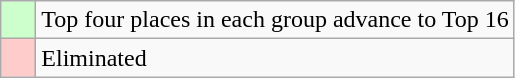<table class="wikitable">
<tr>
<td style="background: #ccffcc;">    </td>
<td>Top four places in each group advance to Top 16</td>
</tr>
<tr>
<td style="background: #ffcccc;">    </td>
<td>Eliminated</td>
</tr>
</table>
